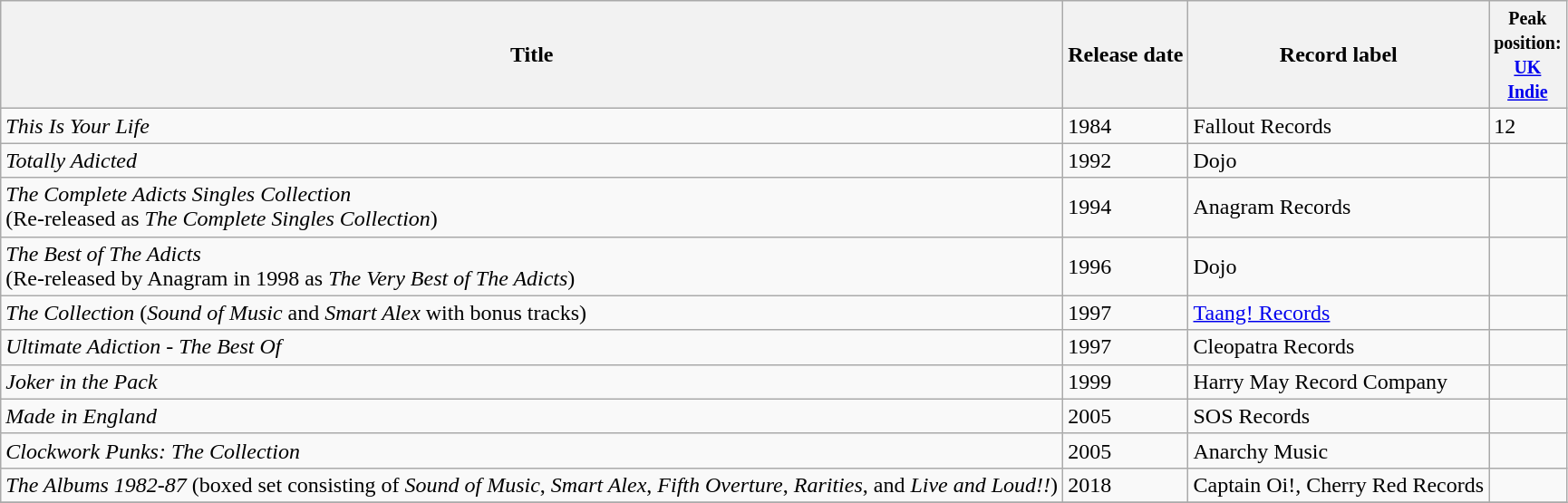<table class="wikitable">
<tr>
<th>Title</th>
<th>Release date</th>
<th>Record label</th>
<th width="20"><small>Peak position: <a href='#'>UK <br>Indie</a></small></th>
</tr>
<tr>
<td><em>This Is Your Life</em></td>
<td>1984</td>
<td>Fallout Records</td>
<td>12</td>
</tr>
<tr>
<td><em>Totally Adicted</em></td>
<td>1992</td>
<td>Dojo</td>
<td></td>
</tr>
<tr>
<td><em>The Complete Adicts Singles Collection</em><br>(Re-released as <em>The Complete Singles Collection</em>)</td>
<td>1994</td>
<td>Anagram Records</td>
<td></td>
</tr>
<tr>
<td><em>The Best of The Adicts</em><br>(Re-released by Anagram in 1998 as <em>The Very Best of The Adicts</em>)</td>
<td>1996</td>
<td>Dojo</td>
<td></td>
</tr>
<tr>
<td><em>The Collection</em> (<em>Sound of Music</em> and <em>Smart Alex</em> with bonus tracks)</td>
<td>1997</td>
<td><a href='#'>Taang! Records</a></td>
<td></td>
</tr>
<tr>
<td><em>Ultimate Adiction - The Best Of</em></td>
<td>1997</td>
<td>Cleopatra Records</td>
<td></td>
</tr>
<tr>
<td><em>Joker in the Pack</em></td>
<td>1999</td>
<td>Harry May Record Company</td>
<td></td>
</tr>
<tr>
<td><em>Made in England</em></td>
<td>2005</td>
<td>SOS Records</td>
<td></td>
</tr>
<tr>
<td><em>Clockwork Punks: The Collection</em></td>
<td>2005</td>
<td>Anarchy Music</td>
<td></td>
</tr>
<tr>
<td><em>The Albums 1982-87</em> (boxed set consisting of <em>Sound of Music</em>, <em>Smart Alex</em>, <em>Fifth Overture</em>, <em>Rarities</em>, and <em>Live and Loud!!</em>)</td>
<td>2018</td>
<td>Captain Oi!, Cherry Red Records</td>
<td></td>
</tr>
<tr>
</tr>
</table>
